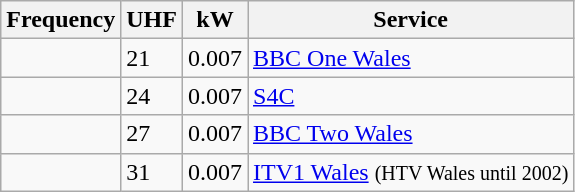<table class="wikitable sortable">
<tr>
<th>Frequency</th>
<th>UHF</th>
<th>kW</th>
<th>Service</th>
</tr>
<tr>
<td></td>
<td>21</td>
<td>0.007</td>
<td><a href='#'>BBC One Wales</a></td>
</tr>
<tr>
<td></td>
<td>24</td>
<td>0.007</td>
<td><a href='#'>S4C</a></td>
</tr>
<tr>
<td></td>
<td>27</td>
<td>0.007</td>
<td><a href='#'>BBC Two Wales</a></td>
</tr>
<tr>
<td></td>
<td>31</td>
<td>0.007</td>
<td><a href='#'>ITV1 Wales</a> <small>(HTV Wales until 2002)</small></td>
</tr>
</table>
